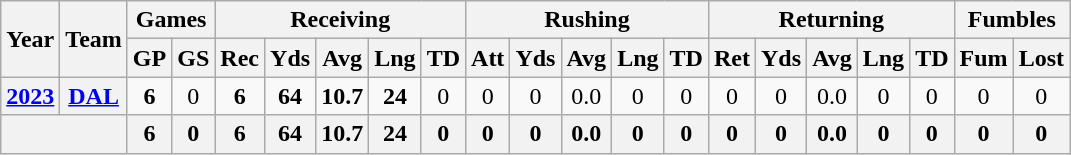<table class="wikitable" style="text-align:center;">
<tr>
<th rowspan="2">Year</th>
<th rowspan="2">Team</th>
<th colspan="2">Games</th>
<th colspan="5">Receiving</th>
<th colspan="5">Rushing</th>
<th colspan="5">Returning</th>
<th colspan="2">Fumbles</th>
</tr>
<tr>
<th>GP</th>
<th>GS</th>
<th>Rec</th>
<th>Yds</th>
<th>Avg</th>
<th>Lng</th>
<th>TD</th>
<th>Att</th>
<th>Yds</th>
<th>Avg</th>
<th>Lng</th>
<th>TD</th>
<th>Ret</th>
<th>Yds</th>
<th>Avg</th>
<th>Lng</th>
<th>TD</th>
<th>Fum</th>
<th>Lost</th>
</tr>
<tr>
<th><a href='#'>2023</a></th>
<th><a href='#'>DAL</a></th>
<td><strong>6</strong></td>
<td>0</td>
<td><strong>6</strong></td>
<td><strong>64</strong></td>
<td><strong>10.7</strong></td>
<td><strong>24</strong></td>
<td>0</td>
<td>0</td>
<td>0</td>
<td>0.0</td>
<td>0</td>
<td>0</td>
<td>0</td>
<td>0</td>
<td>0.0</td>
<td>0</td>
<td>0</td>
<td>0</td>
<td>0</td>
</tr>
<tr>
<th colspan="2"></th>
<th>6</th>
<th>0</th>
<th>6</th>
<th>64</th>
<th>10.7</th>
<th>24</th>
<th>0</th>
<th>0</th>
<th>0</th>
<th>0.0</th>
<th>0</th>
<th>0</th>
<th>0</th>
<th>0</th>
<th>0.0</th>
<th>0</th>
<th>0</th>
<th>0</th>
<th>0</th>
</tr>
</table>
